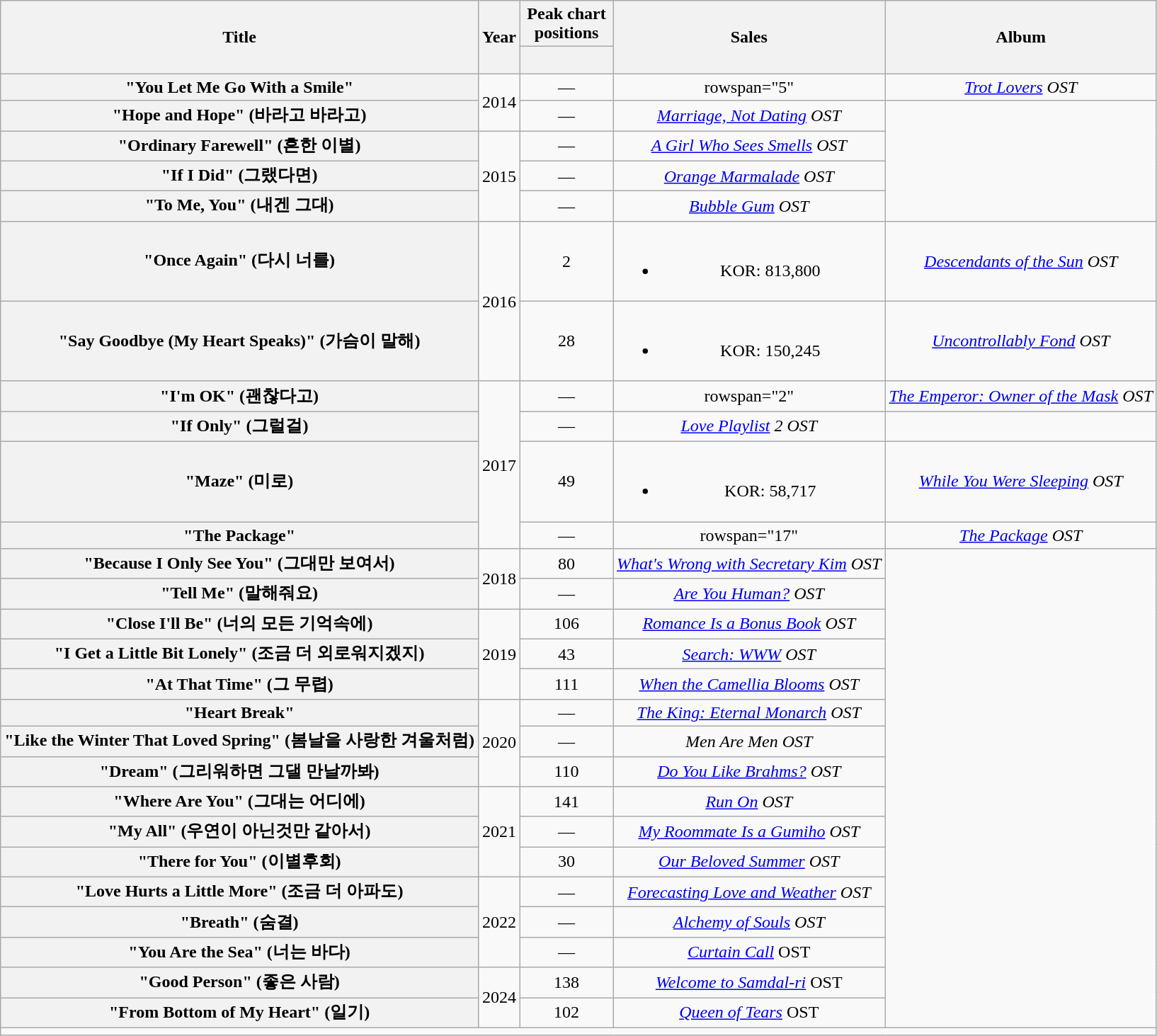<table class="wikitable plainrowheaders" style="text-align:center">
<tr>
<th scope="col" rowspan="2">Title</th>
<th scope="col" rowspan="2">Year</th>
<th scope="col" colspan="1" style="width:5em">Peak chart positions</th>
<th scope="col" rowspan="2">Sales</th>
<th scope="col" rowspan="2">Album</th>
</tr>
<tr>
<th><br></th>
</tr>
<tr>
<th scope="row">"You Let Me Go With a Smile"<br></th>
<td rowspan="2">2014</td>
<td>—</td>
<td>rowspan="5" </td>
<td><em><a href='#'>Trot Lovers</a> OST</em></td>
</tr>
<tr>
<th scope="row">"Hope and Hope" (바라고 바라고)</th>
<td>—</td>
<td><em><a href='#'>Marriage, Not Dating</a> OST</em></td>
</tr>
<tr>
<th scope="row">"Ordinary Farewell" (흔한 이별)<br></th>
<td rowspan="3">2015</td>
<td>—</td>
<td><em><a href='#'>A Girl Who Sees Smells</a> OST</em></td>
</tr>
<tr>
<th scope="row">"If I Did" (그랬다면)</th>
<td>—</td>
<td><em><a href='#'>Orange Marmalade</a> OST</em></td>
</tr>
<tr>
<th scope="row">"To Me, You" (내겐 그대)</th>
<td>—</td>
<td><em><a href='#'>Bubble Gum</a> OST</em></td>
</tr>
<tr>
<th scope="row">"Once Again" (다시 너를)<br></th>
<td rowspan="2">2016</td>
<td>2</td>
<td><br><ul><li>KOR: 813,800</li></ul></td>
<td><em><a href='#'>Descendants of the Sun</a> OST</em></td>
</tr>
<tr>
<th scope="row">"Say Goodbye (My Heart Speaks)" (가슴이 말해)</th>
<td>28</td>
<td><br><ul><li>KOR: 150,245</li></ul></td>
<td><em><a href='#'>Uncontrollably Fond</a> OST</em></td>
</tr>
<tr>
<th scope="row">"I'm OK" (괜찮다고)</th>
<td rowspan="4">2017</td>
<td>—</td>
<td>rowspan="2" </td>
<td><em><a href='#'>The Emperor: Owner of the Mask</a> OST</em></td>
</tr>
<tr>
<th scope="row">"If Only" (그럴걸)</th>
<td>—</td>
<td><em><a href='#'>Love Playlist</a> 2 OST</em></td>
</tr>
<tr>
<th scope="row">"Maze" (미로)</th>
<td>49</td>
<td><br><ul><li>KOR: 58,717</li></ul></td>
<td><em><a href='#'>While You Were Sleeping</a> OST</em></td>
</tr>
<tr>
<th scope="row">"The Package"<br></th>
<td>—</td>
<td>rowspan="17" </td>
<td><em><a href='#'>The Package</a> OST</em></td>
</tr>
<tr>
<th scope="row">"Because I Only See You" (그대만 보여서)</th>
<td rowspan="2">2018</td>
<td>80</td>
<td><em><a href='#'>What's Wrong with Secretary Kim</a> OST</em></td>
</tr>
<tr>
<th scope="row">"Tell Me" (말해줘요)</th>
<td>—</td>
<td><em><a href='#'>Are You Human?</a> OST</em></td>
</tr>
<tr>
<th scope="row">"Close I'll Be" (너의 모든 기억속에)</th>
<td rowspan="3">2019</td>
<td>106</td>
<td><em><a href='#'>Romance Is a Bonus Book</a> OST</em></td>
</tr>
<tr>
<th scope="row">"I Get a Little Bit Lonely" (조금 더 외로워지겠지)</th>
<td>43</td>
<td><em><a href='#'>Search: WWW</a> OST</em></td>
</tr>
<tr>
<th scope="row">"At That Time" (그 무렵)</th>
<td>111</td>
<td><em><a href='#'>When the Camellia Blooms</a> OST</em></td>
</tr>
<tr>
<th scope="row">"Heart Break"<br></th>
<td rowspan="3">2020</td>
<td>—</td>
<td><em><a href='#'>The King: Eternal Monarch</a> OST</em></td>
</tr>
<tr>
<th scope="row">"Like the Winter That Loved Spring" (봄날을 사랑한 겨울처럼)</th>
<td>—</td>
<td><em>Men Are Men OST</em></td>
</tr>
<tr>
<th scope="row">"Dream" (그리워하면 그댈 만날까봐)</th>
<td>110</td>
<td><em><a href='#'>Do You Like Brahms?</a> OST</em></td>
</tr>
<tr>
<th scope="row">"Where Are You" (그대는 어디에)</th>
<td rowspan="3">2021</td>
<td>141</td>
<td><em><a href='#'>Run On</a> OST</em></td>
</tr>
<tr>
<th scope="row">"My All" (우연이 아닌것만 같아서)</th>
<td>—</td>
<td><em><a href='#'>My Roommate Is a Gumiho</a> OST</em></td>
</tr>
<tr>
<th scope="row">"There for You" (이별후회)</th>
<td>30</td>
<td><em><a href='#'>Our Beloved Summer</a> OST</em></td>
</tr>
<tr>
<th scope="row">"Love Hurts a Little More" (조금 더 아파도)</th>
<td rowspan="3">2022</td>
<td>—</td>
<td><em><a href='#'>Forecasting Love and Weather</a> OST</em></td>
</tr>
<tr>
<th scope="row">"Breath" (숨결) </th>
<td>—</td>
<td><em><a href='#'>Alchemy of Souls</a> OST</em></td>
</tr>
<tr>
<th scope="row">"You Are the Sea" (너는 바다)</th>
<td>—</td>
<td><em><a href='#'>Curtain Call</a></em> OST</td>
</tr>
<tr>
<th scope="row">"Good Person" (좋은 사람)</th>
<td rowspan="2">2024</td>
<td>138</td>
<td><em><a href='#'>Welcome to Samdal-ri</a></em> OST</td>
</tr>
<tr>
<th scope="row">"From Bottom of My Heart" (일기)</th>
<td>102</td>
<td><em><a href='#'>Queen of Tears</a></em> OST</td>
</tr>
<tr>
<td colspan="5"></td>
</tr>
</table>
